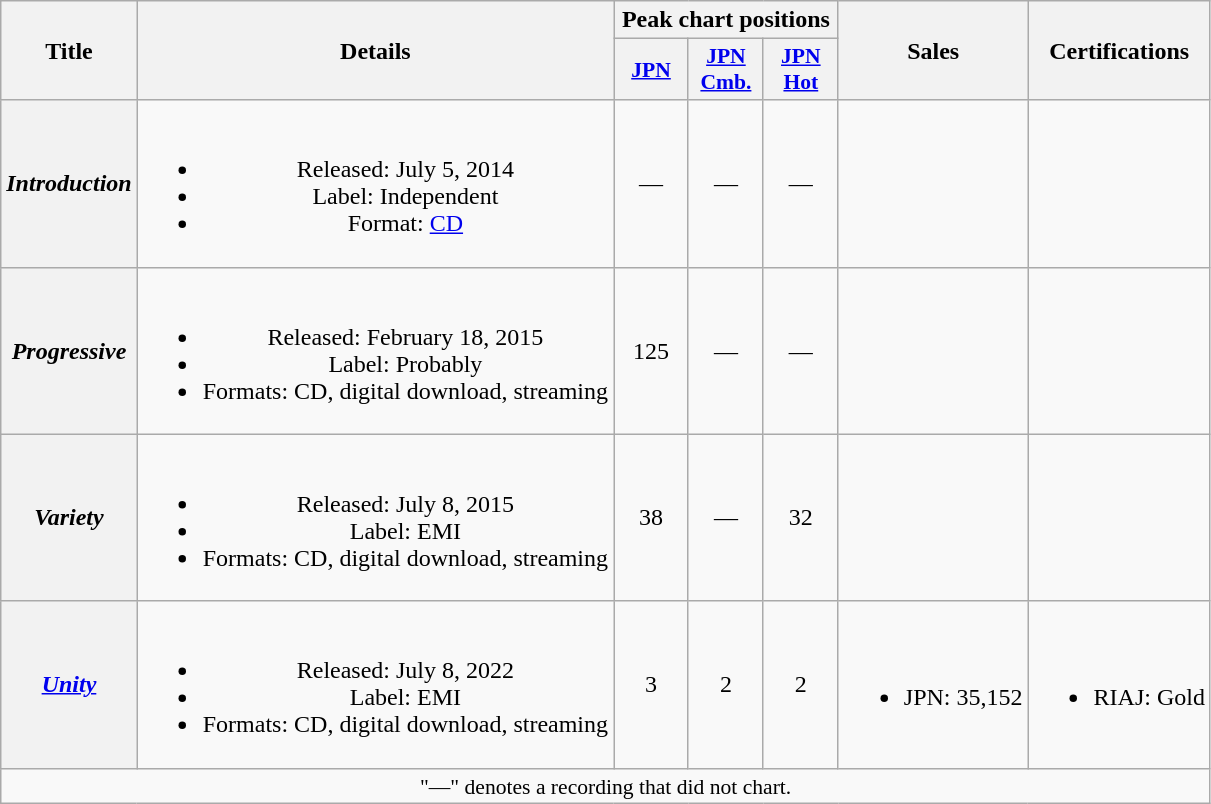<table class="wikitable plainrowheaders" style="text-align:center">
<tr>
<th scope="col" rowspan="2">Title</th>
<th scope="col" rowspan="2">Details</th>
<th scope="col" colspan="3">Peak chart positions</th>
<th scope="col" rowspan="2">Sales</th>
<th scope="col" rowspan="2">Certifications</th>
</tr>
<tr>
<th scope="col" style="width:3em;font-size:90%"><a href='#'>JPN</a><br></th>
<th scope="col" style="width:3em;font-size:90%"><a href='#'>JPN<br>Cmb.</a><br></th>
<th scope="col" style="width:3em;font-size:90%"><a href='#'>JPN<br>Hot</a><br></th>
</tr>
<tr>
<th scope="row"><em>Introduction</em></th>
<td><br><ul><li>Released: July 5, 2014</li><li>Label: Independent</li><li>Format: <a href='#'>CD</a></li></ul></td>
<td>—</td>
<td>—</td>
<td>—</td>
<td></td>
<td></td>
</tr>
<tr>
<th scope="row"><em>Progressive</em></th>
<td><br><ul><li>Released: February 18, 2015</li><li>Label: Probably</li><li>Formats: CD, digital download, streaming</li></ul></td>
<td>125</td>
<td>—</td>
<td>—</td>
<td></td>
<td></td>
</tr>
<tr>
<th scope="row"><em>Variety</em></th>
<td><br><ul><li>Released: July 8, 2015</li><li>Label: EMI</li><li>Formats: CD, digital download, streaming</li></ul></td>
<td>38</td>
<td>—</td>
<td>32</td>
<td></td>
<td></td>
</tr>
<tr>
<th scope="row"><em><a href='#'>Unity</a></em></th>
<td><br><ul><li>Released: July 8, 2022</li><li>Label: EMI</li><li>Formats: CD, digital download, streaming</li></ul></td>
<td>3</td>
<td>2</td>
<td>2</td>
<td><br><ul><li>JPN: 35,152 </li></ul></td>
<td><br><ul><li>RIAJ: Gold </li></ul></td>
</tr>
<tr>
<td colspan="7" style="font-size:90%">"—" denotes a recording that did not chart.</td>
</tr>
</table>
